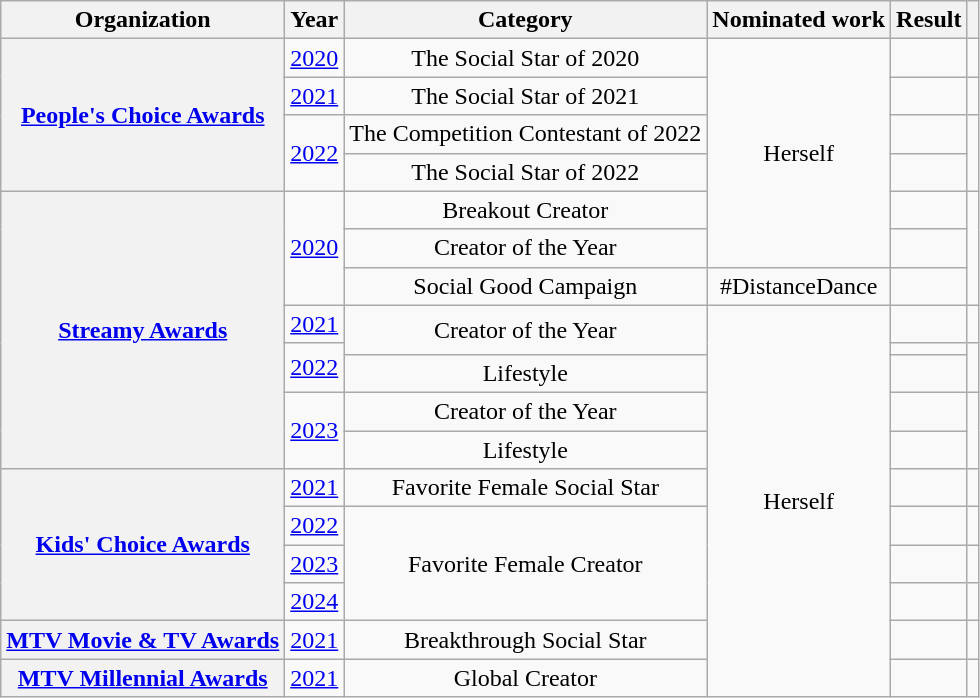<table class="wikitable sortable plainrowheaders" style="text-align:center;">
<tr>
<th scope="col">Organization</th>
<th scope="col">Year</th>
<th scope="col">Category</th>
<th scope="col">Nominated work</th>
<th scope="col">Result</th>
<th scope="col" class="unsortable"></th>
</tr>
<tr>
<th rowspan="4" scope="row"><a href='#'>People's Choice Awards</a></th>
<td><a href='#'>2020</a></td>
<td>The Social Star of 2020</td>
<td rowspan="6">Herself</td>
<td></td>
<td></td>
</tr>
<tr>
<td><a href='#'>2021</a></td>
<td>The Social Star of 2021</td>
<td></td>
<td></td>
</tr>
<tr>
<td rowspan="2" scope="row"><a href='#'>2022</a></td>
<td>The Competition Contestant of 2022</td>
<td></td>
<td rowspan="2"></td>
</tr>
<tr>
<td>The Social Star of 2022</td>
<td></td>
</tr>
<tr>
<th rowspan="8" scope="row"><a href='#'>Streamy Awards</a></th>
<td rowspan="3"><a href='#'>2020</a></td>
<td>Breakout Creator</td>
<td></td>
<td rowspan="3"></td>
</tr>
<tr>
<td>Creator of the Year</td>
<td></td>
</tr>
<tr>
<td>Social Good Campaign</td>
<td>#DistanceDance</td>
<td></td>
</tr>
<tr>
<td><a href='#'>2021</a></td>
<td rowspan="2">Creator of the Year</td>
<td rowspan="11">Herself</td>
<td></td>
<td></td>
</tr>
<tr>
<td rowspan="2"><a href='#'>2022</a></td>
<td></td>
<td rowspan="2"></td>
</tr>
<tr>
<td>Lifestyle</td>
<td></td>
</tr>
<tr>
<td rowspan="2"><a href='#'>2023</a></td>
<td>Creator of the Year</td>
<td></td>
<td rowspan="2"></td>
</tr>
<tr>
<td>Lifestyle</td>
<td></td>
</tr>
<tr>
<th rowspan="4" scope="row"><a href='#'>Kids' Choice Awards</a></th>
<td><a href='#'>2021</a></td>
<td>Favorite Female Social Star</td>
<td></td>
<td></td>
</tr>
<tr>
<td><a href='#'>2022</a></td>
<td rowspan="3">Favorite Female Creator</td>
<td></td>
<td></td>
</tr>
<tr>
<td><a href='#'>2023</a></td>
<td></td>
<td></td>
</tr>
<tr>
<td><a href='#'>2024</a></td>
<td></td>
<td></td>
</tr>
<tr>
<th scope="row"><a href='#'>MTV Movie & TV Awards</a></th>
<td><a href='#'>2021</a></td>
<td>Breakthrough Social Star</td>
<td></td>
<td></td>
</tr>
<tr>
<th scope="row"><a href='#'>MTV Millennial Awards</a></th>
<td><a href='#'>2021</a></td>
<td>Global Creator</td>
<td></td>
<td></td>
</tr>
</table>
